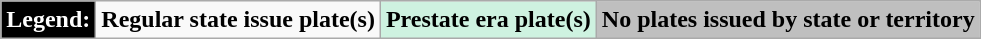<table class="wikitable">
<tr>
<td style="background: black; color: white;"><strong>Legend:</strong></td>
<td><strong>Regular state issue plate(s)</strong></td>
<td style="background:#CEF2E0";><strong>Prestate era plate(s)</strong></td>
<td style="background:#BFBFBF";><strong>No plates issued by state or territory</strong></td>
</tr>
</table>
